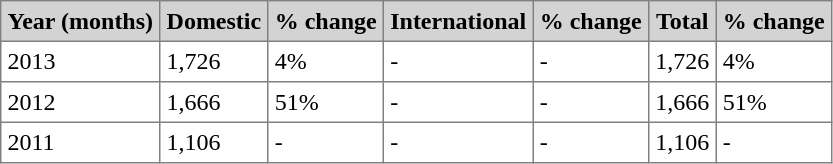<table class="toccolours" border="1" cellpadding="4" style="border-collapse:collapse">
<tr bgcolor=lightgrey>
<th>Year (months)</th>
<th>Domestic</th>
<th>% change</th>
<th>International</th>
<th>% change</th>
<th>Total</th>
<th>% change</th>
</tr>
<tr>
<td>2013</td>
<td>1,726</td>
<td> 4%</td>
<td>-</td>
<td>-</td>
<td>1,726</td>
<td> 4%</td>
</tr>
<tr>
<td>2012</td>
<td>1,666</td>
<td> 51%</td>
<td>-</td>
<td>-</td>
<td>1,666</td>
<td> 51%</td>
</tr>
<tr>
<td>2011</td>
<td>1,106</td>
<td>-</td>
<td>-</td>
<td>-</td>
<td>1,106</td>
<td>-</td>
</tr>
</table>
